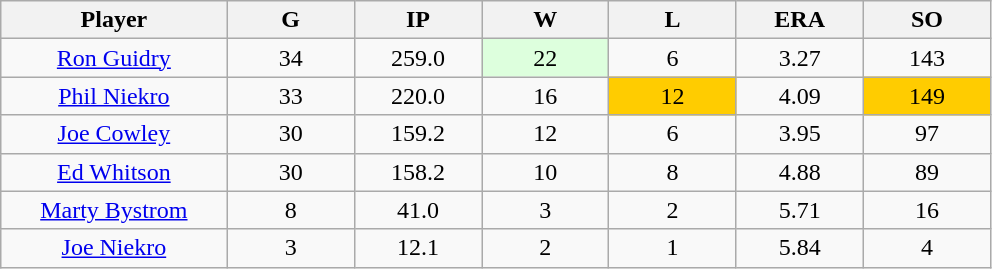<table class="wikitable sortable">
<tr>
<th bgcolor="#DDDDFF" width="16%">Player</th>
<th bgcolor="#DDDDFF" width="9%">G</th>
<th bgcolor="#DDDDFF" width="9%">IP</th>
<th bgcolor="#DDDDFF" width="9%">W</th>
<th bgcolor="#DDDDFF" width="9%">L</th>
<th bgcolor="#DDDDFF" width="9%">ERA</th>
<th bgcolor="#DDDDFF" width="9%">SO</th>
</tr>
<tr align="center">
<td><a href='#'>Ron Guidry</a></td>
<td>34</td>
<td>259.0</td>
<td bgcolor="#DDFFDD">22</td>
<td>6</td>
<td>3.27</td>
<td>143</td>
</tr>
<tr align="center">
<td><a href='#'>Phil Niekro</a></td>
<td>33</td>
<td>220.0</td>
<td>16</td>
<td bgcolor="#fc0">12</td>
<td>4.09</td>
<td bgcolor="#fc0">149</td>
</tr>
<tr align="center">
<td><a href='#'>Joe Cowley</a></td>
<td>30</td>
<td>159.2</td>
<td>12</td>
<td>6</td>
<td>3.95</td>
<td>97</td>
</tr>
<tr align="center">
<td><a href='#'>Ed Whitson</a></td>
<td>30</td>
<td>158.2</td>
<td>10</td>
<td>8</td>
<td>4.88</td>
<td>89</td>
</tr>
<tr align="center">
<td><a href='#'>Marty Bystrom</a></td>
<td>8</td>
<td>41.0</td>
<td>3</td>
<td>2</td>
<td>5.71</td>
<td>16</td>
</tr>
<tr align="center">
<td><a href='#'>Joe Niekro</a></td>
<td>3</td>
<td>12.1</td>
<td>2</td>
<td>1</td>
<td>5.84</td>
<td>4</td>
</tr>
</table>
